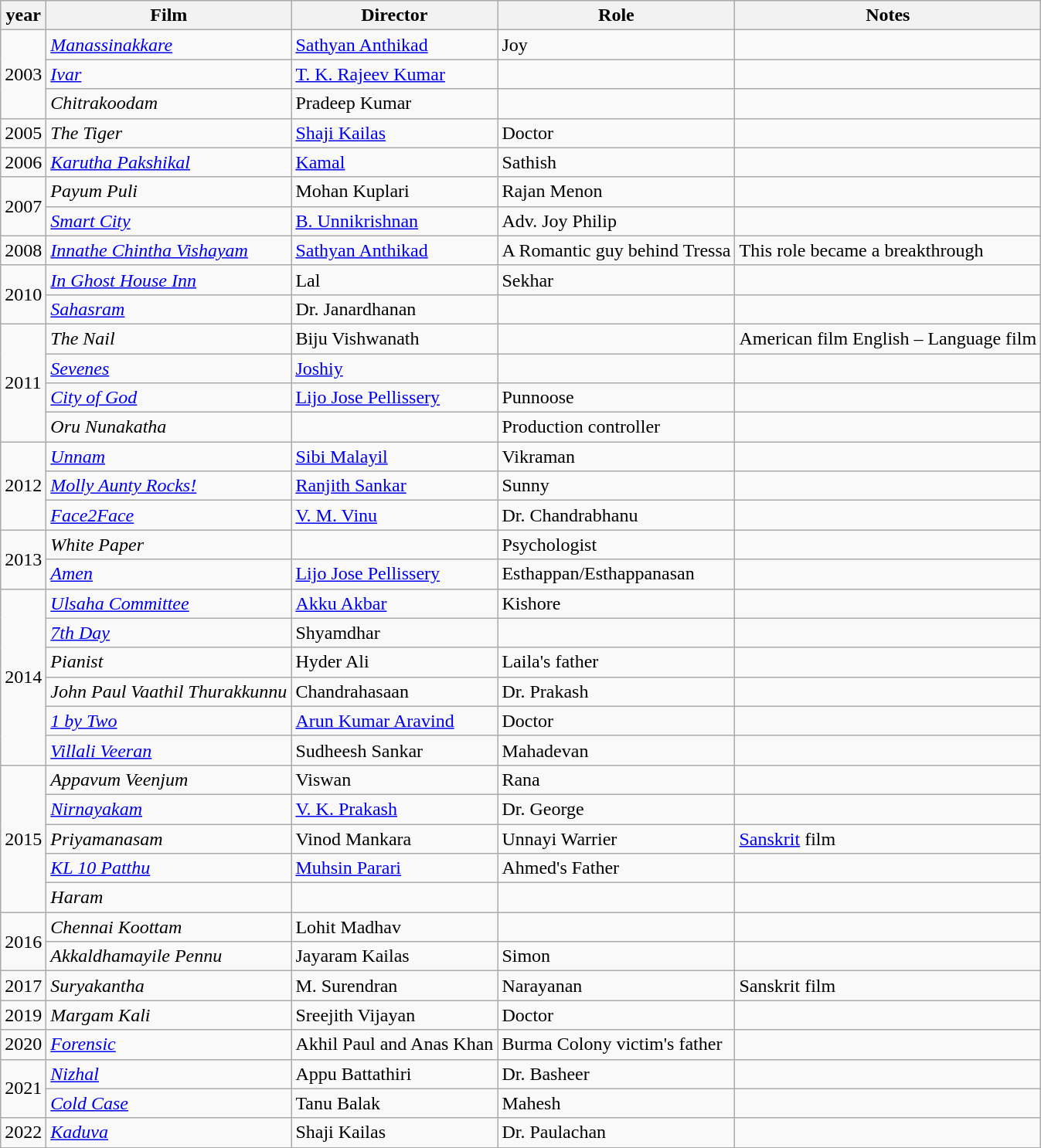<table class="wikitable sortable">
<tr>
<th>year</th>
<th>Film</th>
<th>Director</th>
<th>Role</th>
<th>Notes</th>
</tr>
<tr>
<td rowspan=3>2003</td>
<td><em><a href='#'>Manassinakkare</a></em></td>
<td><a href='#'>Sathyan Anthikad</a></td>
<td>Joy</td>
<td></td>
</tr>
<tr>
<td><em><a href='#'>Ivar</a></em></td>
<td><a href='#'>T. K. Rajeev Kumar</a></td>
<td></td>
<td></td>
</tr>
<tr>
<td><em>Chitrakoodam</em></td>
<td>Pradeep Kumar</td>
<td></td>
<td></td>
</tr>
<tr>
<td>2005</td>
<td><em>The Tiger</em></td>
<td><a href='#'>Shaji Kailas</a></td>
<td>Doctor</td>
<td></td>
</tr>
<tr>
<td>2006</td>
<td><em><a href='#'>Karutha Pakshikal</a></em></td>
<td><a href='#'>Kamal</a></td>
<td>Sathish</td>
<td></td>
</tr>
<tr>
<td rowspan=2>2007</td>
<td><em>Payum Puli</em></td>
<td>Mohan Kuplari</td>
<td>Rajan Menon</td>
<td></td>
</tr>
<tr>
<td><em><a href='#'>Smart City</a></em></td>
<td><a href='#'>B. Unnikrishnan</a></td>
<td>Adv. Joy Philip</td>
<td></td>
</tr>
<tr>
<td>2008</td>
<td><em><a href='#'>Innathe Chintha Vishayam</a></em></td>
<td><a href='#'>Sathyan Anthikad</a></td>
<td>A Romantic guy behind Tressa</td>
<td>This role became a breakthrough</td>
</tr>
<tr>
<td rowspan=2>2010</td>
<td><em><a href='#'>In Ghost House Inn</a></em></td>
<td>Lal</td>
<td>Sekhar</td>
<td></td>
</tr>
<tr>
<td><em><a href='#'>Sahasram</a></em></td>
<td>Dr. Janardhanan</td>
<td></td>
<td></td>
</tr>
<tr>
<td rowspan=4>2011</td>
<td><em>The Nail</em></td>
<td>Biju Vishwanath</td>
<td></td>
<td>American film English – Language film</td>
</tr>
<tr>
<td><em><a href='#'>Sevenes</a></em></td>
<td><a href='#'>Joshiy</a></td>
<td></td>
<td></td>
</tr>
<tr>
<td><em><a href='#'>City of God</a></em></td>
<td><a href='#'>Lijo Jose Pellissery</a></td>
<td>Punnoose</td>
<td></td>
</tr>
<tr>
<td><em>Oru Nunakatha</em></td>
<td></td>
<td>Production controller</td>
<td></td>
</tr>
<tr>
<td rowspan=3>2012</td>
<td><em><a href='#'>Unnam</a></em></td>
<td><a href='#'>Sibi Malayil</a></td>
<td>Vikraman</td>
<td></td>
</tr>
<tr>
<td><em><a href='#'>Molly Aunty Rocks!</a></em></td>
<td><a href='#'>Ranjith Sankar</a></td>
<td>Sunny</td>
<td></td>
</tr>
<tr>
<td><em><a href='#'>Face2Face</a></em></td>
<td><a href='#'>V. M. Vinu</a></td>
<td>Dr. Chandrabhanu</td>
<td></td>
</tr>
<tr>
<td rowspan=2>2013</td>
<td><em>White Paper</em></td>
<td></td>
<td>Psychologist</td>
<td></td>
</tr>
<tr>
<td><em><a href='#'>Amen</a></em></td>
<td><a href='#'>Lijo Jose Pellissery</a></td>
<td>Esthappan/Esthappanasan</td>
<td></td>
</tr>
<tr>
<td rowspan=6>2014</td>
<td><em><a href='#'>Ulsaha Committee</a></em></td>
<td><a href='#'>Akku Akbar</a></td>
<td>Kishore</td>
<td></td>
</tr>
<tr>
<td><em><a href='#'>7th Day</a></em></td>
<td>Shyamdhar</td>
<td></td>
<td></td>
</tr>
<tr>
<td><em>Pianist</em></td>
<td>Hyder Ali</td>
<td>Laila's father</td>
<td></td>
</tr>
<tr>
<td><em>John Paul Vaathil Thurakkunnu</em></td>
<td>Chandrahasaan</td>
<td>Dr. Prakash</td>
<td></td>
</tr>
<tr>
<td><em><a href='#'>1 by Two</a></em></td>
<td><a href='#'>Arun Kumar Aravind</a></td>
<td>Doctor</td>
<td></td>
</tr>
<tr>
<td><em><a href='#'>Villali Veeran</a></em></td>
<td>Sudheesh Sankar</td>
<td>Mahadevan</td>
<td></td>
</tr>
<tr>
<td rowspan=5>2015</td>
<td><em>Appavum Veenjum</em></td>
<td>Viswan</td>
<td>Rana</td>
<td></td>
</tr>
<tr>
<td><em><a href='#'>Nirnayakam</a></em></td>
<td><a href='#'>V. K. Prakash</a></td>
<td>Dr. George</td>
<td></td>
</tr>
<tr>
<td><em>Priyamanasam</em></td>
<td>Vinod Mankara</td>
<td>Unnayi Warrier</td>
<td><a href='#'>Sanskrit</a> film</td>
</tr>
<tr>
<td><em><a href='#'>KL 10 Patthu</a></em></td>
<td><a href='#'>Muhsin Parari</a></td>
<td>Ahmed's Father</td>
<td></td>
</tr>
<tr>
<td><em>Haram</em></td>
<td></td>
<td></td>
<td></td>
</tr>
<tr>
<td rowspan=2>2016</td>
<td><em>Chennai Koottam</em></td>
<td>Lohit Madhav</td>
<td></td>
<td></td>
</tr>
<tr>
<td><em>Akkaldhamayile Pennu</em></td>
<td>Jayaram Kailas</td>
<td>Simon</td>
<td></td>
</tr>
<tr>
<td>2017</td>
<td><em>Suryakantha</em></td>
<td>M. Surendran</td>
<td>Narayanan</td>
<td>Sanskrit film</td>
</tr>
<tr>
<td>2019</td>
<td><em>Margam Kali</em></td>
<td>Sreejith Vijayan</td>
<td>Doctor</td>
<td></td>
</tr>
<tr>
<td>2020</td>
<td><em><a href='#'>Forensic</a></em></td>
<td>Akhil Paul and Anas Khan</td>
<td>Burma Colony victim's father</td>
<td></td>
</tr>
<tr>
<td rowspan=2>2021</td>
<td><em><a href='#'>Nizhal</a></em></td>
<td>Appu Battathiri</td>
<td>Dr. Basheer</td>
<td></td>
</tr>
<tr>
<td><em><a href='#'>Cold Case</a></em></td>
<td>Tanu Balak</td>
<td>Mahesh</td>
<td></td>
</tr>
<tr>
<td>2022</td>
<td><em><a href='#'>Kaduva</a></em></td>
<td>Shaji Kailas</td>
<td>Dr. Paulachan</td>
<td></td>
</tr>
<tr>
</tr>
</table>
